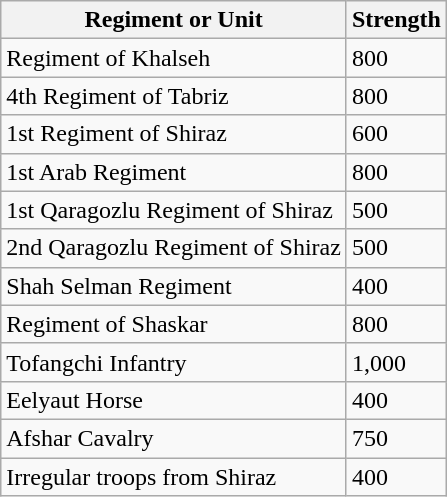<table class="wikitable">
<tr>
<th><strong>Regiment or Unit</strong></th>
<th><strong>Strength</strong></th>
</tr>
<tr>
<td>Regiment of Khalseh</td>
<td>800</td>
</tr>
<tr>
<td>4th Regiment of Tabriz</td>
<td>800</td>
</tr>
<tr>
<td>1st Regiment of Shiraz</td>
<td>600</td>
</tr>
<tr>
<td>1st Arab Regiment</td>
<td>800</td>
</tr>
<tr>
<td>1st Qaragozlu Regiment of Shiraz</td>
<td>500</td>
</tr>
<tr>
<td>2nd Qaragozlu Regiment of Shiraz</td>
<td>500</td>
</tr>
<tr>
<td>Shah Selman Regiment</td>
<td>400</td>
</tr>
<tr>
<td>Regiment of Shaskar</td>
<td>800</td>
</tr>
<tr>
<td>Tofangchi Infantry</td>
<td>1,000</td>
</tr>
<tr>
<td>Eelyaut Horse</td>
<td>400</td>
</tr>
<tr>
<td>Afshar Cavalry</td>
<td>750</td>
</tr>
<tr>
<td>Irregular troops from Shiraz</td>
<td>400</td>
</tr>
</table>
